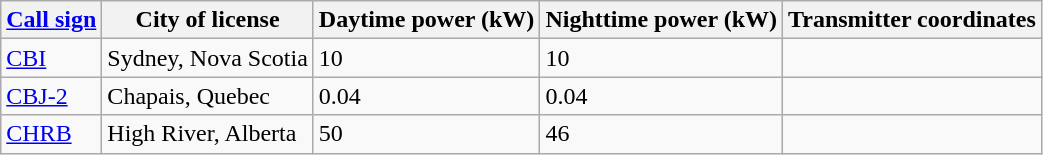<table class="wikitable sortable">
<tr>
<th><a href='#'>Call sign</a></th>
<th>City of license</th>
<th>Daytime power (kW)</th>
<th>Nighttime power (kW)</th>
<th>Transmitter coordinates</th>
</tr>
<tr>
<td><a href='#'>CBI</a></td>
<td>Sydney, Nova Scotia</td>
<td>10</td>
<td>10</td>
<td></td>
</tr>
<tr>
<td><a href='#'>CBJ-2</a></td>
<td>Chapais, Quebec</td>
<td>0.04</td>
<td>0.04</td>
<td></td>
</tr>
<tr>
<td><a href='#'>CHRB</a></td>
<td>High River, Alberta</td>
<td>50</td>
<td>46</td>
<td></td>
</tr>
</table>
